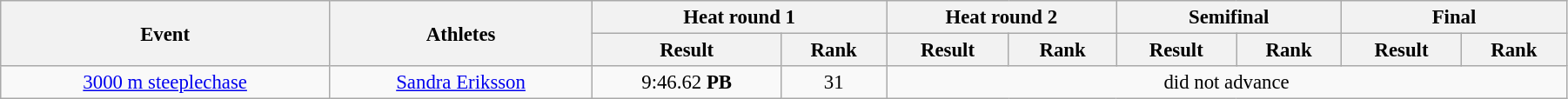<table class="wikitable" style="font-size:95%; text-align:center;" width="95%">
<tr>
<th rowspan="2">Event</th>
<th rowspan="2">Athletes</th>
<th colspan="2">Heat round 1</th>
<th colspan="2">Heat round 2</th>
<th colspan="2">Semifinal</th>
<th colspan="2">Final</th>
</tr>
<tr>
<th>Result</th>
<th>Rank</th>
<th>Result</th>
<th>Rank</th>
<th>Result</th>
<th>Rank</th>
<th>Result</th>
<th>Rank</th>
</tr>
<tr>
<td><a href='#'>3000 m steeplechase</a></td>
<td><a href='#'>Sandra Eriksson</a></td>
<td align=center>9:46.62 <strong>PB</strong></td>
<td align=center>31</td>
<td align=center colspan="6">did not advance</td>
</tr>
</table>
